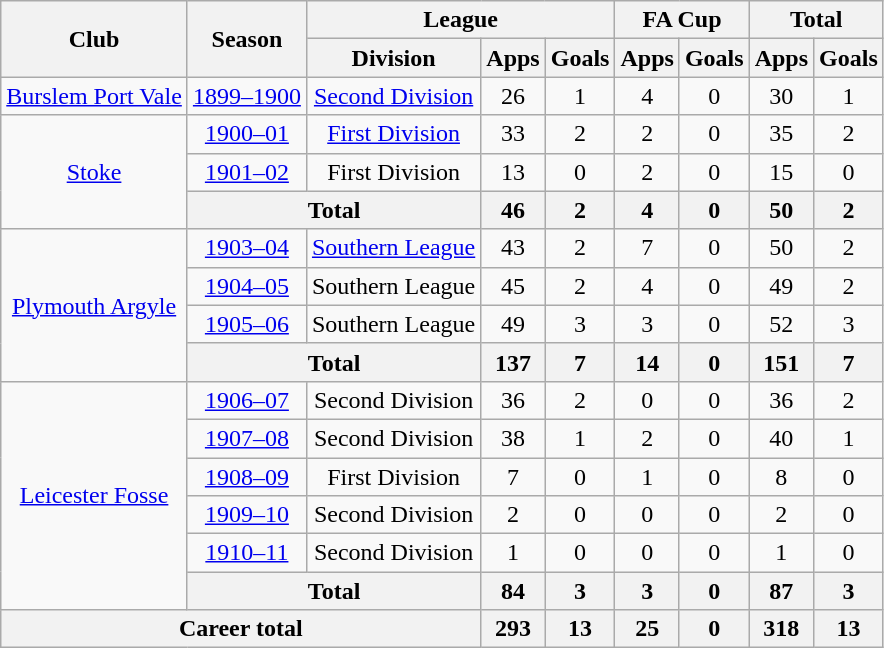<table class="wikitable" style="text-align: center;">
<tr>
<th rowspan="2">Club</th>
<th rowspan="2">Season</th>
<th colspan="3">League</th>
<th colspan="2">FA Cup</th>
<th colspan="2">Total</th>
</tr>
<tr>
<th>Division</th>
<th>Apps</th>
<th>Goals</th>
<th>Apps</th>
<th>Goals</th>
<th>Apps</th>
<th>Goals</th>
</tr>
<tr>
<td><a href='#'>Burslem Port Vale</a></td>
<td><a href='#'>1899–1900</a></td>
<td><a href='#'>Second Division</a></td>
<td>26</td>
<td>1</td>
<td>4</td>
<td>0</td>
<td>30</td>
<td>1</td>
</tr>
<tr>
<td rowspan="3"><a href='#'>Stoke</a></td>
<td><a href='#'>1900–01</a></td>
<td><a href='#'>First Division</a></td>
<td>33</td>
<td>2</td>
<td>2</td>
<td>0</td>
<td>35</td>
<td>2</td>
</tr>
<tr>
<td><a href='#'>1901–02</a></td>
<td>First Division</td>
<td>13</td>
<td>0</td>
<td>2</td>
<td>0</td>
<td>15</td>
<td>0</td>
</tr>
<tr>
<th colspan="2">Total</th>
<th>46</th>
<th>2</th>
<th>4</th>
<th>0</th>
<th>50</th>
<th>2</th>
</tr>
<tr>
<td rowspan="4"><a href='#'>Plymouth Argyle</a></td>
<td><a href='#'>1903–04</a></td>
<td><a href='#'>Southern League</a></td>
<td>43</td>
<td>2</td>
<td>7</td>
<td>0</td>
<td>50</td>
<td>2</td>
</tr>
<tr>
<td><a href='#'>1904–05</a></td>
<td>Southern League</td>
<td>45</td>
<td>2</td>
<td>4</td>
<td>0</td>
<td>49</td>
<td>2</td>
</tr>
<tr>
<td><a href='#'>1905–06</a></td>
<td>Southern League</td>
<td>49</td>
<td>3</td>
<td>3</td>
<td>0</td>
<td>52</td>
<td>3</td>
</tr>
<tr>
<th colspan="2">Total</th>
<th>137</th>
<th>7</th>
<th>14</th>
<th>0</th>
<th>151</th>
<th>7</th>
</tr>
<tr>
<td rowspan="6"><a href='#'>Leicester Fosse</a></td>
<td><a href='#'>1906–07</a></td>
<td>Second Division</td>
<td>36</td>
<td>2</td>
<td>0</td>
<td>0</td>
<td>36</td>
<td>2</td>
</tr>
<tr>
<td><a href='#'>1907–08</a></td>
<td>Second Division</td>
<td>38</td>
<td>1</td>
<td>2</td>
<td>0</td>
<td>40</td>
<td>1</td>
</tr>
<tr>
<td><a href='#'>1908–09</a></td>
<td>First Division</td>
<td>7</td>
<td>0</td>
<td>1</td>
<td>0</td>
<td>8</td>
<td>0</td>
</tr>
<tr>
<td><a href='#'>1909–10</a></td>
<td>Second Division</td>
<td>2</td>
<td>0</td>
<td>0</td>
<td>0</td>
<td>2</td>
<td>0</td>
</tr>
<tr>
<td><a href='#'>1910–11</a></td>
<td>Second Division</td>
<td>1</td>
<td>0</td>
<td>0</td>
<td>0</td>
<td>1</td>
<td>0</td>
</tr>
<tr>
<th colspan="2">Total</th>
<th>84</th>
<th>3</th>
<th>3</th>
<th>0</th>
<th>87</th>
<th>3</th>
</tr>
<tr>
<th colspan="3">Career total</th>
<th>293</th>
<th>13</th>
<th>25</th>
<th>0</th>
<th>318</th>
<th>13</th>
</tr>
</table>
